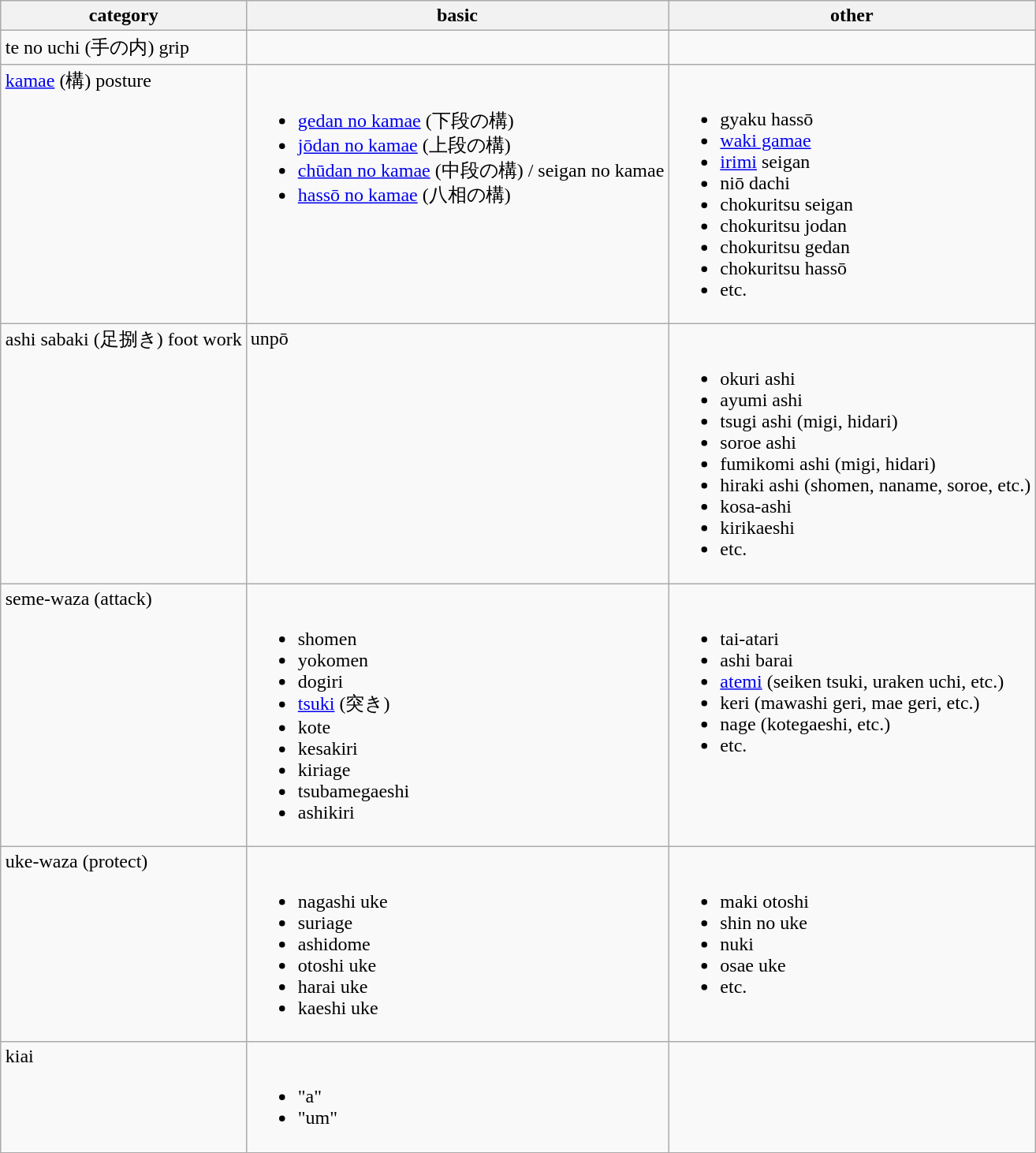<table class="wikitable" style="margin:1em auto;">
<tr>
<th>category</th>
<th>basic</th>
<th>other</th>
</tr>
<tr valign="top">
<td>te no uchi (手の内) grip</td>
<td></td>
<td></td>
</tr>
<tr valign="top">
<td><a href='#'>kamae</a> (構) posture</td>
<td><br><ul><li><a href='#'>gedan no kamae</a> (下段の構)</li><li><a href='#'>jōdan no kamae</a> (上段の構)</li><li><a href='#'>chūdan no kamae</a> (中段の構) / seigan no kamae</li><li><a href='#'>hassō no kamae</a> (八相の構)</li></ul></td>
<td><br><ul><li>gyaku hassō</li><li><a href='#'>waki gamae</a></li><li><a href='#'>irimi</a> seigan</li><li>niō dachi</li><li>chokuritsu seigan</li><li>chokuritsu jodan</li><li>chokuritsu gedan</li><li>chokuritsu hassō</li><li>etc.</li></ul></td>
</tr>
<tr valign="top">
<td>ashi sabaki (足捌き) foot work</td>
<td>unpō</td>
<td><br><ul><li>okuri ashi</li><li>ayumi ashi</li><li>tsugi ashi (migi, hidari)</li><li>soroe ashi</li><li>fumikomi ashi (migi, hidari)</li><li>hiraki ashi (shomen, naname, soroe, etc.)</li><li>kosa-ashi</li><li>kirikaeshi</li><li>etc.</li></ul></td>
</tr>
<tr valign="top">
<td>seme-waza (attack)</td>
<td><br><ul><li>shomen</li><li>yokomen</li><li>dogiri</li><li><a href='#'>tsuki</a> (突き)</li><li>kote</li><li>kesakiri</li><li>kiriage</li><li>tsubamegaeshi</li><li>ashikiri</li></ul></td>
<td><br><ul><li>tai-atari</li><li>ashi barai</li><li><a href='#'>atemi</a> (seiken tsuki, uraken uchi, etc.)</li><li>keri (mawashi geri, mae geri, etc.)</li><li>nage (kotegaeshi, etc.)</li><li>etc.</li></ul></td>
</tr>
<tr valign="top">
<td>uke-waza (protect)</td>
<td><br><ul><li>nagashi uke</li><li>suriage</li><li>ashidome</li><li>otoshi uke</li><li>harai uke</li><li>kaeshi uke</li></ul></td>
<td><br><ul><li>maki otoshi</li><li>shin no uke</li><li>nuki</li><li>osae uke</li><li>etc.</li></ul></td>
</tr>
<tr valign="top">
<td>kiai</td>
<td><br><ul><li>"a"</li><li>"um"</li></ul></td>
<td></td>
</tr>
</table>
